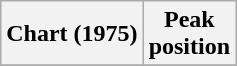<table class="wikitable sortable plainrowheaders" style="text-align:center">
<tr>
<th>Chart (1975)</th>
<th>Peak<br>position</th>
</tr>
<tr>
</tr>
</table>
